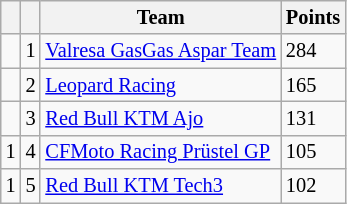<table class="wikitable" style="font-size: 85%;">
<tr>
<th></th>
<th></th>
<th>Team</th>
<th>Points</th>
</tr>
<tr>
<td></td>
<td align=center>1</td>
<td> <a href='#'>Valresa GasGas Aspar Team</a></td>
<td align=left>284</td>
</tr>
<tr>
<td></td>
<td align=center>2</td>
<td> <a href='#'>Leopard Racing</a></td>
<td align=left>165</td>
</tr>
<tr>
<td></td>
<td align=center>3</td>
<td> <a href='#'>Red Bull KTM Ajo</a></td>
<td align=left>131</td>
</tr>
<tr>
<td> 1</td>
<td align=center>4</td>
<td> <a href='#'>CFMoto Racing Prüstel GP</a></td>
<td align=left>105</td>
</tr>
<tr>
<td> 1</td>
<td align=center>5</td>
<td> <a href='#'>Red Bull KTM Tech3</a></td>
<td align=left>102</td>
</tr>
</table>
